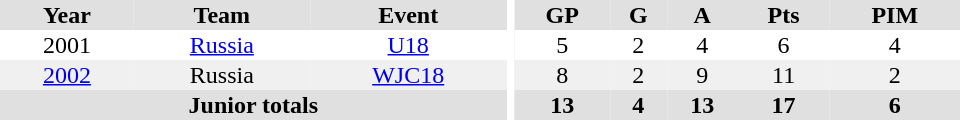<table border="0" cellpadding="1" cellspacing="0" ID="Table3" style="text-align:center; width:40em">
<tr ALIGN="center" bgcolor="#e0e0e0">
<th>Year</th>
<th>Team</th>
<th>Event</th>
<th rowspan="99" bgcolor="#ffffff"></th>
<th>GP</th>
<th>G</th>
<th>A</th>
<th>Pts</th>
<th>PIM</th>
</tr>
<tr>
<td>2001</td>
<td><a href='#'>Russia</a></td>
<td><a href='#'>U18</a></td>
<td>5</td>
<td>2</td>
<td>4</td>
<td>6</td>
<td>4</td>
</tr>
<tr bgcolor="#f0f0f0">
<td><a href='#'>2002</a></td>
<td>Russia</td>
<td><a href='#'>WJC18</a></td>
<td>8</td>
<td>2</td>
<td>9</td>
<td>11</td>
<td>2</td>
</tr>
<tr bgcolor="#e0e0e0">
<th colspan="3">Junior totals</th>
<th>13</th>
<th>4</th>
<th>13</th>
<th>17</th>
<th>6</th>
</tr>
</table>
